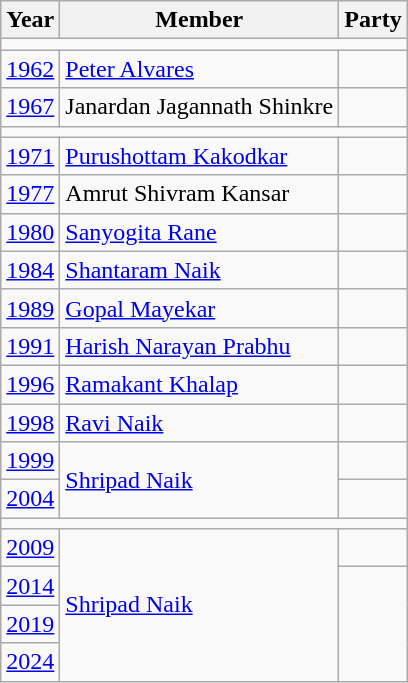<table class="wikitable">
<tr>
<th>Year</th>
<th>Member</th>
<th colspan="2">Party</th>
</tr>
<tr>
<td colspan="4"></td>
</tr>
<tr>
<td><a href='#'>1962</a></td>
<td><a href='#'>Peter Alvares</a></td>
<td></td>
</tr>
<tr>
<td><a href='#'>1967</a></td>
<td>Janardan Jagannath Shinkre</td>
<td></td>
</tr>
<tr>
<td colspan="4"></td>
</tr>
<tr>
<td><a href='#'>1971</a></td>
<td><a href='#'>Purushottam Kakodkar</a></td>
<td></td>
</tr>
<tr>
<td><a href='#'>1977</a></td>
<td>Amrut Shivram Kansar</td>
<td></td>
</tr>
<tr>
<td><a href='#'>1980</a></td>
<td><a href='#'>Sanyogita Rane</a></td>
</tr>
<tr>
<td><a href='#'>1984</a></td>
<td><a href='#'>Shantaram Naik</a></td>
<td></td>
</tr>
<tr>
<td><a href='#'>1989</a></td>
<td><a href='#'>Gopal Mayekar</a></td>
<td></td>
</tr>
<tr>
<td><a href='#'>1991</a></td>
<td><a href='#'>Harish Narayan Prabhu</a></td>
<td></td>
</tr>
<tr>
<td><a href='#'>1996</a></td>
<td><a href='#'>Ramakant Khalap</a></td>
<td></td>
</tr>
<tr>
<td><a href='#'>1998</a></td>
<td><a href='#'>Ravi Naik</a></td>
<td></td>
</tr>
<tr>
<td><a href='#'>1999</a></td>
<td rowspan="2"><a href='#'>Shripad Naik</a></td>
<td></td>
</tr>
<tr>
<td><a href='#'>2004</a></td>
</tr>
<tr>
<td colspan="4"></td>
</tr>
<tr>
<td><a href='#'>2009</a></td>
<td rowspan="4"><a href='#'>Shripad Naik</a></td>
<td></td>
</tr>
<tr>
<td><a href='#'>2014</a></td>
</tr>
<tr>
<td><a href='#'>2019</a></td>
</tr>
<tr>
<td><a href='#'>2024</a></td>
</tr>
</table>
